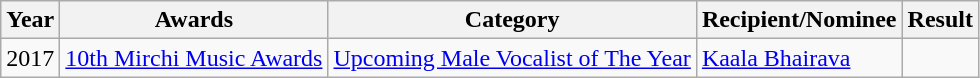<table class="wikitable">
<tr>
<th>Year</th>
<th>Awards</th>
<th>Category</th>
<th>Recipient/Nominee</th>
<th>Result</th>
</tr>
<tr>
<td>2017</td>
<td><a href='#'>10th Mirchi Music Awards</a></td>
<td><a href='#'>Upcoming Male Vocalist of The Year</a></td>
<td><a href='#'>Kaala Bhairava</a></td>
<td></td>
</tr>
</table>
